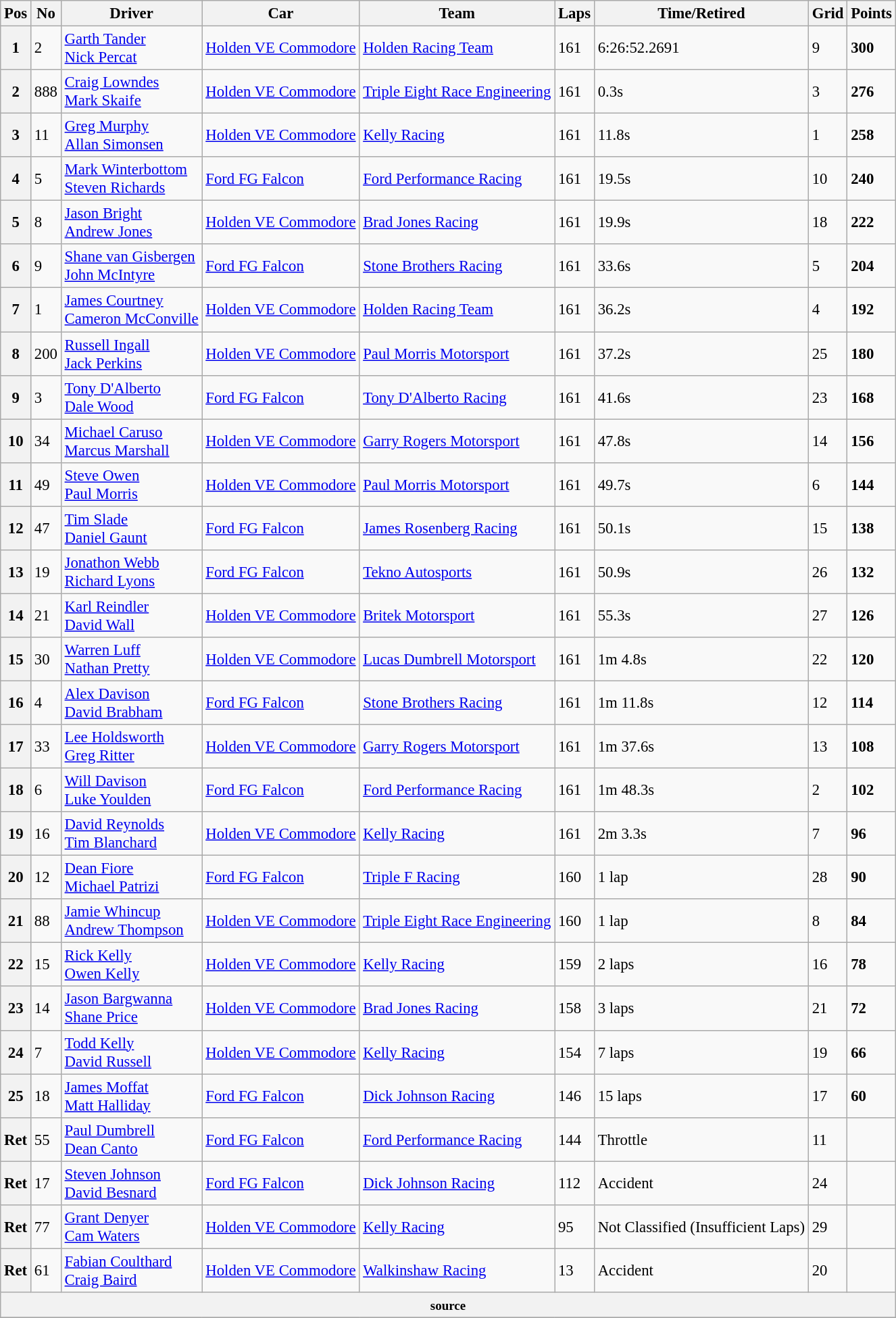<table class="wikitable" style="font-size: 95%;">
<tr>
<th>Pos</th>
<th>No</th>
<th>Driver</th>
<th>Car</th>
<th>Team</th>
<th>Laps</th>
<th>Time/Retired</th>
<th>Grid</th>
<th>Points</th>
</tr>
<tr>
<th>1</th>
<td>2</td>
<td> <a href='#'>Garth Tander</a><br> <a href='#'>Nick Percat</a></td>
<td><a href='#'>Holden VE Commodore</a></td>
<td><a href='#'>Holden Racing Team</a></td>
<td>161</td>
<td>6:26:52.2691</td>
<td>9</td>
<td><strong>300</strong></td>
</tr>
<tr>
<th>2</th>
<td>888</td>
<td> <a href='#'>Craig Lowndes</a><br> <a href='#'>Mark Skaife</a></td>
<td><a href='#'>Holden VE Commodore</a></td>
<td><a href='#'>Triple Eight Race Engineering</a></td>
<td>161</td>
<td>0.3s</td>
<td>3</td>
<td><strong>276</strong></td>
</tr>
<tr>
<th>3</th>
<td>11</td>
<td> <a href='#'>Greg Murphy</a><br> <a href='#'>Allan Simonsen</a></td>
<td><a href='#'>Holden VE Commodore</a></td>
<td><a href='#'>Kelly Racing</a></td>
<td>161</td>
<td>11.8s</td>
<td>1</td>
<td><strong>258</strong></td>
</tr>
<tr>
<th>4</th>
<td>5</td>
<td> <a href='#'>Mark Winterbottom</a><br> <a href='#'>Steven Richards</a></td>
<td><a href='#'>Ford FG Falcon</a></td>
<td><a href='#'>Ford Performance Racing</a></td>
<td>161</td>
<td>19.5s</td>
<td>10</td>
<td><strong>240</strong></td>
</tr>
<tr>
<th>5</th>
<td>8</td>
<td> <a href='#'>Jason Bright</a><br> <a href='#'>Andrew Jones</a></td>
<td><a href='#'>Holden VE Commodore</a></td>
<td><a href='#'>Brad Jones Racing</a></td>
<td>161</td>
<td>19.9s</td>
<td>18</td>
<td><strong>222</strong></td>
</tr>
<tr>
<th>6</th>
<td>9</td>
<td> <a href='#'>Shane van Gisbergen</a><br> <a href='#'>John McIntyre</a></td>
<td><a href='#'>Ford FG Falcon</a></td>
<td><a href='#'>Stone Brothers Racing</a></td>
<td>161</td>
<td>33.6s</td>
<td>5</td>
<td><strong>204</strong></td>
</tr>
<tr>
<th>7</th>
<td>1</td>
<td> <a href='#'>James Courtney</a><br> <a href='#'>Cameron McConville</a></td>
<td><a href='#'>Holden VE Commodore</a></td>
<td><a href='#'>Holden Racing Team</a></td>
<td>161</td>
<td>36.2s</td>
<td>4</td>
<td><strong>192</strong></td>
</tr>
<tr>
<th>8</th>
<td>200</td>
<td> <a href='#'>Russell Ingall</a><br> <a href='#'>Jack Perkins</a></td>
<td><a href='#'>Holden VE Commodore</a></td>
<td><a href='#'>Paul Morris Motorsport</a></td>
<td>161</td>
<td>37.2s</td>
<td>25</td>
<td><strong>180</strong></td>
</tr>
<tr>
<th>9</th>
<td>3</td>
<td> <a href='#'>Tony D'Alberto</a><br> <a href='#'>Dale Wood</a></td>
<td><a href='#'>Ford FG Falcon</a></td>
<td><a href='#'>Tony D'Alberto Racing</a></td>
<td>161</td>
<td>41.6s</td>
<td>23</td>
<td><strong>168</strong></td>
</tr>
<tr>
<th>10</th>
<td>34</td>
<td> <a href='#'>Michael Caruso</a><br> <a href='#'>Marcus Marshall</a></td>
<td><a href='#'>Holden VE Commodore</a></td>
<td><a href='#'>Garry Rogers Motorsport</a></td>
<td>161</td>
<td>47.8s</td>
<td>14</td>
<td><strong>156</strong></td>
</tr>
<tr>
<th>11</th>
<td>49</td>
<td> <a href='#'>Steve Owen</a><br> <a href='#'>Paul Morris</a></td>
<td><a href='#'>Holden VE Commodore</a></td>
<td><a href='#'>Paul Morris Motorsport</a></td>
<td>161</td>
<td>49.7s</td>
<td>6</td>
<td><strong>144</strong></td>
</tr>
<tr>
<th>12</th>
<td>47</td>
<td> <a href='#'>Tim Slade</a><br> <a href='#'>Daniel Gaunt</a></td>
<td><a href='#'>Ford FG Falcon</a></td>
<td><a href='#'>James Rosenberg Racing</a></td>
<td>161</td>
<td>50.1s</td>
<td>15</td>
<td><strong>138</strong></td>
</tr>
<tr>
<th>13</th>
<td>19</td>
<td> <a href='#'>Jonathon Webb</a><br> <a href='#'>Richard Lyons</a></td>
<td><a href='#'>Ford FG Falcon</a></td>
<td><a href='#'>Tekno Autosports</a></td>
<td>161</td>
<td>50.9s</td>
<td>26</td>
<td><strong>132</strong></td>
</tr>
<tr>
<th>14</th>
<td>21</td>
<td> <a href='#'>Karl Reindler</a><br> <a href='#'>David Wall</a></td>
<td><a href='#'>Holden VE Commodore</a></td>
<td><a href='#'>Britek Motorsport</a></td>
<td>161</td>
<td>55.3s</td>
<td>27</td>
<td><strong>126</strong></td>
</tr>
<tr>
<th>15</th>
<td>30</td>
<td> <a href='#'>Warren Luff</a><br> <a href='#'>Nathan Pretty</a></td>
<td><a href='#'>Holden VE Commodore</a></td>
<td><a href='#'>Lucas Dumbrell Motorsport</a></td>
<td>161</td>
<td>1m 4.8s</td>
<td>22</td>
<td><strong>120</strong></td>
</tr>
<tr>
<th>16</th>
<td>4</td>
<td> <a href='#'>Alex Davison</a><br> <a href='#'>David Brabham</a></td>
<td><a href='#'>Ford FG Falcon</a></td>
<td><a href='#'>Stone Brothers Racing</a></td>
<td>161</td>
<td>1m 11.8s</td>
<td>12</td>
<td><strong>114</strong></td>
</tr>
<tr>
<th>17</th>
<td>33</td>
<td> <a href='#'>Lee Holdsworth</a><br> <a href='#'>Greg Ritter</a></td>
<td><a href='#'>Holden VE Commodore</a></td>
<td><a href='#'>Garry Rogers Motorsport</a></td>
<td>161</td>
<td>1m 37.6s</td>
<td>13</td>
<td><strong>108</strong></td>
</tr>
<tr>
<th>18</th>
<td>6</td>
<td> <a href='#'>Will Davison</a><br> <a href='#'>Luke Youlden</a></td>
<td><a href='#'>Ford FG Falcon</a></td>
<td><a href='#'>Ford Performance Racing</a></td>
<td>161</td>
<td>1m 48.3s</td>
<td>2</td>
<td><strong>102</strong></td>
</tr>
<tr>
<th>19</th>
<td>16</td>
<td> <a href='#'>David Reynolds</a><br> <a href='#'>Tim Blanchard</a></td>
<td><a href='#'>Holden VE Commodore</a></td>
<td><a href='#'>Kelly Racing</a></td>
<td>161</td>
<td>2m 3.3s</td>
<td>7</td>
<td><strong>96</strong></td>
</tr>
<tr>
<th>20</th>
<td>12</td>
<td> <a href='#'>Dean Fiore</a><br> <a href='#'>Michael Patrizi</a></td>
<td><a href='#'>Ford FG Falcon</a></td>
<td><a href='#'>Triple F Racing</a></td>
<td>160</td>
<td> 1 lap</td>
<td>28</td>
<td><strong>90</strong></td>
</tr>
<tr>
<th>21</th>
<td>88</td>
<td> <a href='#'>Jamie Whincup</a><br> <a href='#'>Andrew Thompson</a></td>
<td><a href='#'>Holden VE Commodore</a></td>
<td><a href='#'>Triple Eight Race Engineering</a></td>
<td>160</td>
<td> 1 lap</td>
<td>8</td>
<td><strong>84</strong></td>
</tr>
<tr>
<th>22</th>
<td>15</td>
<td> <a href='#'>Rick Kelly</a><br> <a href='#'>Owen Kelly</a></td>
<td><a href='#'>Holden VE Commodore</a></td>
<td><a href='#'>Kelly Racing</a></td>
<td>159</td>
<td> 2 laps</td>
<td>16</td>
<td><strong>78</strong></td>
</tr>
<tr>
<th>23</th>
<td>14</td>
<td> <a href='#'>Jason Bargwanna</a><br> <a href='#'>Shane Price</a></td>
<td><a href='#'>Holden VE Commodore</a></td>
<td><a href='#'>Brad Jones Racing</a></td>
<td>158</td>
<td> 3 laps</td>
<td>21</td>
<td><strong>72</strong></td>
</tr>
<tr>
<th>24</th>
<td>7</td>
<td> <a href='#'>Todd Kelly</a><br> <a href='#'>David Russell</a></td>
<td><a href='#'>Holden VE Commodore</a></td>
<td><a href='#'>Kelly Racing</a></td>
<td>154</td>
<td> 7 laps</td>
<td>19</td>
<td><strong>66</strong></td>
</tr>
<tr>
<th>25</th>
<td>18</td>
<td> <a href='#'>James Moffat</a><br> <a href='#'>Matt Halliday</a></td>
<td><a href='#'>Ford FG Falcon</a></td>
<td><a href='#'>Dick Johnson Racing</a></td>
<td>146</td>
<td> 15 laps</td>
<td>17</td>
<td><strong>60</strong></td>
</tr>
<tr>
<th>Ret</th>
<td>55</td>
<td> <a href='#'>Paul Dumbrell</a><br> <a href='#'>Dean Canto</a></td>
<td><a href='#'>Ford FG Falcon</a></td>
<td><a href='#'>Ford Performance Racing</a></td>
<td>144</td>
<td>Throttle</td>
<td>11</td>
<td></td>
</tr>
<tr>
<th>Ret</th>
<td>17</td>
<td> <a href='#'>Steven Johnson</a><br> <a href='#'>David Besnard</a></td>
<td><a href='#'>Ford FG Falcon</a></td>
<td><a href='#'>Dick Johnson Racing</a></td>
<td>112</td>
<td>Accident</td>
<td>24</td>
<td></td>
</tr>
<tr>
<th>Ret</th>
<td>77</td>
<td> <a href='#'>Grant Denyer</a><br> <a href='#'>Cam Waters</a></td>
<td><a href='#'>Holden VE Commodore</a></td>
<td><a href='#'>Kelly Racing</a></td>
<td>95</td>
<td>Not Classified (Insufficient Laps)</td>
<td>29</td>
<td></td>
</tr>
<tr>
<th>Ret</th>
<td>61</td>
<td> <a href='#'>Fabian Coulthard</a><br> <a href='#'>Craig Baird</a></td>
<td><a href='#'>Holden VE Commodore</a></td>
<td><a href='#'>Walkinshaw Racing</a></td>
<td>13</td>
<td>Accident</td>
<td>20</td>
<td></td>
</tr>
<tr>
<th colspan=9><small>source</small></th>
</tr>
<tr>
</tr>
</table>
